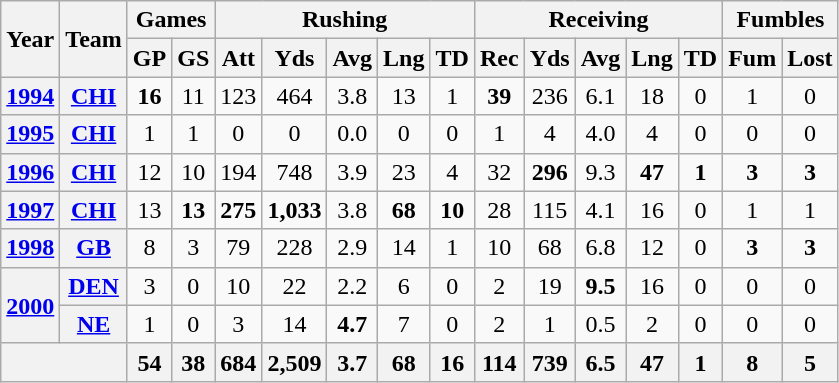<table class="wikitable" style="text-align:center;">
<tr>
<th rowspan="2">Year</th>
<th rowspan="2">Team</th>
<th colspan="2">Games</th>
<th colspan="5">Rushing</th>
<th colspan="5">Receiving</th>
<th colspan="2">Fumbles</th>
</tr>
<tr>
<th>GP</th>
<th>GS</th>
<th>Att</th>
<th>Yds</th>
<th>Avg</th>
<th>Lng</th>
<th>TD</th>
<th>Rec</th>
<th>Yds</th>
<th>Avg</th>
<th>Lng</th>
<th>TD</th>
<th>Fum</th>
<th>Lost</th>
</tr>
<tr>
<th><a href='#'>1994</a></th>
<th><a href='#'>CHI</a></th>
<td><strong>16</strong></td>
<td>11</td>
<td>123</td>
<td>464</td>
<td>3.8</td>
<td>13</td>
<td>1</td>
<td><strong>39</strong></td>
<td>236</td>
<td>6.1</td>
<td>18</td>
<td>0</td>
<td>1</td>
<td>0</td>
</tr>
<tr>
<th><a href='#'>1995</a></th>
<th><a href='#'>CHI</a></th>
<td>1</td>
<td>1</td>
<td>0</td>
<td>0</td>
<td>0.0</td>
<td>0</td>
<td>0</td>
<td>1</td>
<td>4</td>
<td>4.0</td>
<td>4</td>
<td>0</td>
<td>0</td>
<td>0</td>
</tr>
<tr>
<th><a href='#'>1996</a></th>
<th><a href='#'>CHI</a></th>
<td>12</td>
<td>10</td>
<td>194</td>
<td>748</td>
<td>3.9</td>
<td>23</td>
<td>4</td>
<td>32</td>
<td><strong>296</strong></td>
<td>9.3</td>
<td><strong>47</strong></td>
<td><strong>1</strong></td>
<td><strong>3</strong></td>
<td><strong>3</strong></td>
</tr>
<tr>
<th><a href='#'>1997</a></th>
<th><a href='#'>CHI</a></th>
<td>13</td>
<td><strong>13</strong></td>
<td><strong>275</strong></td>
<td><strong>1,033</strong></td>
<td>3.8</td>
<td><strong>68</strong></td>
<td><strong>10</strong></td>
<td>28</td>
<td>115</td>
<td>4.1</td>
<td>16</td>
<td>0</td>
<td>1</td>
<td>1</td>
</tr>
<tr>
<th><a href='#'>1998</a></th>
<th><a href='#'>GB</a></th>
<td>8</td>
<td>3</td>
<td>79</td>
<td>228</td>
<td>2.9</td>
<td>14</td>
<td>1</td>
<td>10</td>
<td>68</td>
<td>6.8</td>
<td>12</td>
<td>0</td>
<td><strong>3</strong></td>
<td><strong>3</strong></td>
</tr>
<tr>
<th rowspan="2"><a href='#'>2000</a></th>
<th><a href='#'>DEN</a></th>
<td>3</td>
<td>0</td>
<td>10</td>
<td>22</td>
<td>2.2</td>
<td>6</td>
<td>0</td>
<td>2</td>
<td>19</td>
<td><strong>9.5</strong></td>
<td>16</td>
<td>0</td>
<td>0</td>
<td>0</td>
</tr>
<tr>
<th><a href='#'>NE</a></th>
<td>1</td>
<td>0</td>
<td>3</td>
<td>14</td>
<td><strong>4.7</strong></td>
<td>7</td>
<td>0</td>
<td>2</td>
<td>1</td>
<td>0.5</td>
<td>2</td>
<td>0</td>
<td>0</td>
<td>0</td>
</tr>
<tr>
<th colspan="2"></th>
<th>54</th>
<th>38</th>
<th>684</th>
<th>2,509</th>
<th>3.7</th>
<th>68</th>
<th>16</th>
<th>114</th>
<th>739</th>
<th>6.5</th>
<th>47</th>
<th>1</th>
<th>8</th>
<th>5</th>
</tr>
</table>
